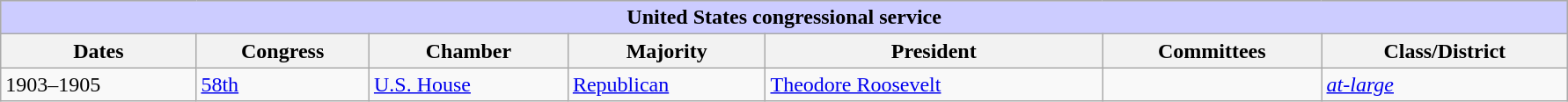<table class=wikitable style="width: 94%" style="text-align: center;" align="center">
<tr bgcolor=#cccccc>
<th colspan=7 style="background: #ccccff;">United States congressional service</th>
</tr>
<tr>
<th><strong>Dates</strong></th>
<th><strong>Congress</strong></th>
<th><strong>Chamber</strong></th>
<th><strong>Majority</strong></th>
<th><strong>President</strong></th>
<th><strong>Committees</strong></th>
<th><strong>Class/District</strong></th>
</tr>
<tr>
<td>1903–1905</td>
<td><a href='#'>58th</a></td>
<td><a href='#'>U.S. House</a></td>
<td><a href='#'>Republican</a></td>
<td><a href='#'>Theodore Roosevelt</a></td>
<td></td>
<td><a href='#'><em>at-large</em></a></td>
</tr>
</table>
